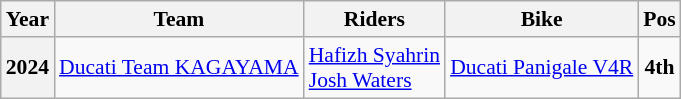<table class="wikitable" style="font-size:90%">
<tr>
<th>Year</th>
<th>Team</th>
<th>Riders</th>
<th>Bike</th>
<th>Pos</th>
</tr>
<tr align="center">
<th>2024</th>
<td align="left"> <a href='#'>Ducati Team KAGAYAMA</a></td>
<td align="left"> <a href='#'>Hafizh Syahrin</a><br> <a href='#'>Josh Waters</a></td>
<td align="left"><a href='#'>Ducati Panigale V4R</a></td>
<td style="background:#;"><strong>4th</strong></td>
</tr>
</table>
